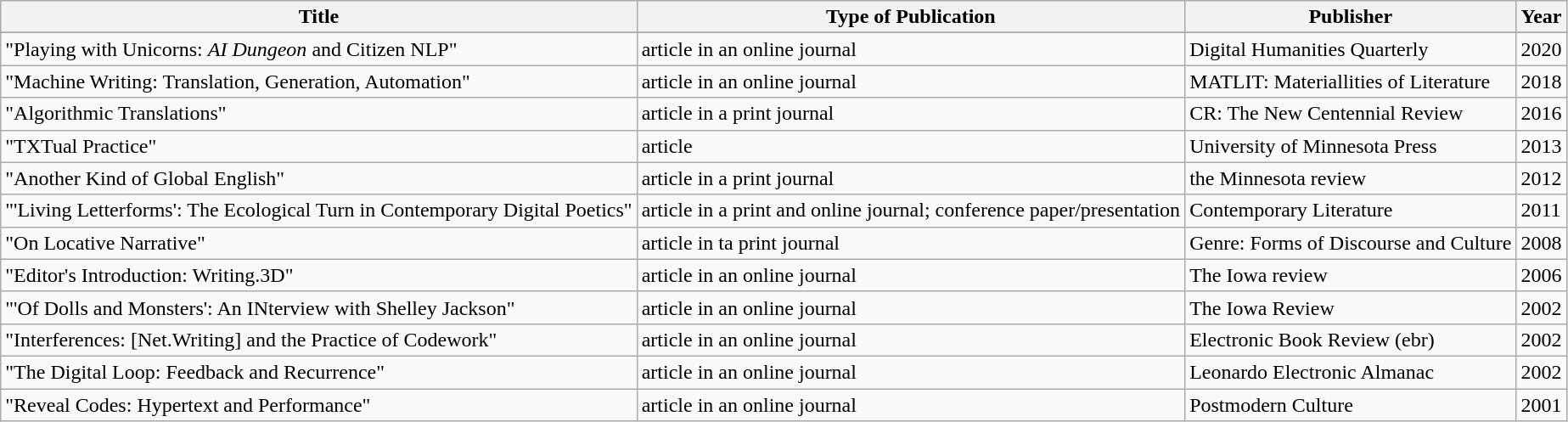<table class="wikitable">
<tr>
<th>Title</th>
<th>Type of Publication</th>
<th>Publisher</th>
<th>Year</th>
</tr>
<tr>
</tr>
<tr>
<td>"Playing with Unicorns: <em>AI Dungeon</em> and Citizen NLP"</td>
<td>article in an online journal</td>
<td>Digital Humanities Quarterly</td>
<td>2020</td>
</tr>
<tr>
<td>"Machine Writing: Translation, Generation, Automation"</td>
<td>article in an online journal</td>
<td>MATLIT: Materiallities of Literature</td>
<td>2018</td>
</tr>
<tr>
<td>"Algorithmic Translations"</td>
<td>article in a print journal</td>
<td>CR: The New Centennial Review</td>
<td>2016</td>
</tr>
<tr>
<td>"TXTual Practice"</td>
<td>article</td>
<td>University of Minnesota Press</td>
<td>2013</td>
</tr>
<tr>
<td>"Another Kind of Global English"</td>
<td>article in a print journal</td>
<td>the Minnesota review</td>
<td>2012</td>
</tr>
<tr>
<td>"'Living Letterforms': The Ecological Turn in Contemporary Digital Poetics"</td>
<td>article in a print and online journal; conference paper/presentation</td>
<td>Contemporary Literature</td>
<td>2011</td>
</tr>
<tr>
<td>"On Locative Narrative"</td>
<td>article in ta print journal</td>
<td>Genre: Forms of Discourse and Culture</td>
<td>2008</td>
</tr>
<tr>
<td>"Editor's Introduction: Writing.3D"</td>
<td>article in an online journal</td>
<td>The Iowa review</td>
<td>2006</td>
</tr>
<tr>
<td>"'Of Dolls and Monsters': An INterview with Shelley Jackson"</td>
<td>article in an online journal</td>
<td>The Iowa Review</td>
<td>2002</td>
</tr>
<tr>
<td>"Interferences: [Net.Writing] and the Practice of Codework"</td>
<td>article in an online journal</td>
<td>Electronic Book Review (ebr)</td>
<td>2002</td>
</tr>
<tr>
<td>"The Digital Loop: Feedback and Recurrence"</td>
<td>article in an online journal</td>
<td>Leonardo Electronic Almanac</td>
<td>2002</td>
</tr>
<tr>
<td>"Reveal Codes: Hypertext and Performance"</td>
<td>article in an online journal</td>
<td>Postmodern Culture</td>
<td>2001</td>
</tr>
</table>
